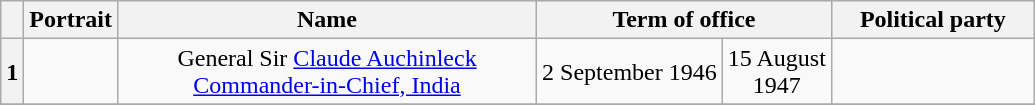<table class="wikitable" style="text-align:center">
<tr>
<th></th>
<th>Portrait</th>
<th style="width:17em">Name</th>
<th colspan="2">Term of office</th>
<th style="width:8em">Political party</th>
</tr>
<tr>
<th>1</th>
<td></td>
<td>General Sir <a href='#'>Claude Auchinleck</a><br><a href='#'>Commander-in-Chief, India</a></td>
<td>2 September 1946</td>
<td>15 August<br>1947</td>
<td></td>
</tr>
<tr>
</tr>
</table>
